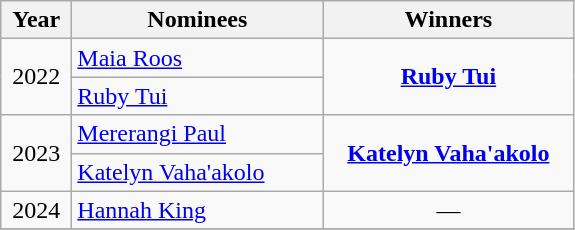<table class="wikitable">
<tr>
<th width=40>Year</th>
<th width=160>Nominees</th>
<th width=160>Winners</th>
</tr>
<tr>
<td align=center rowspan=2>2022</td>
<td><a href='#'>Maia Roos</a></td>
<td align=center rowspan=2><strong><a href='#'>Ruby Tui</a></strong></td>
</tr>
<tr>
<td><a href='#'>Ruby Tui</a></td>
</tr>
<tr>
<td align=center rowspan=2>2023</td>
<td><a href='#'>Mererangi Paul</a></td>
<td align=center rowspan=2><strong><a href='#'>Katelyn Vaha'akolo</a></strong></td>
</tr>
<tr>
<td><a href='#'>Katelyn Vaha'akolo</a></td>
</tr>
<tr>
<td align=center>2024</td>
<td><a href='#'>Hannah King</a></td>
<td align=center>—</td>
</tr>
<tr>
</tr>
</table>
